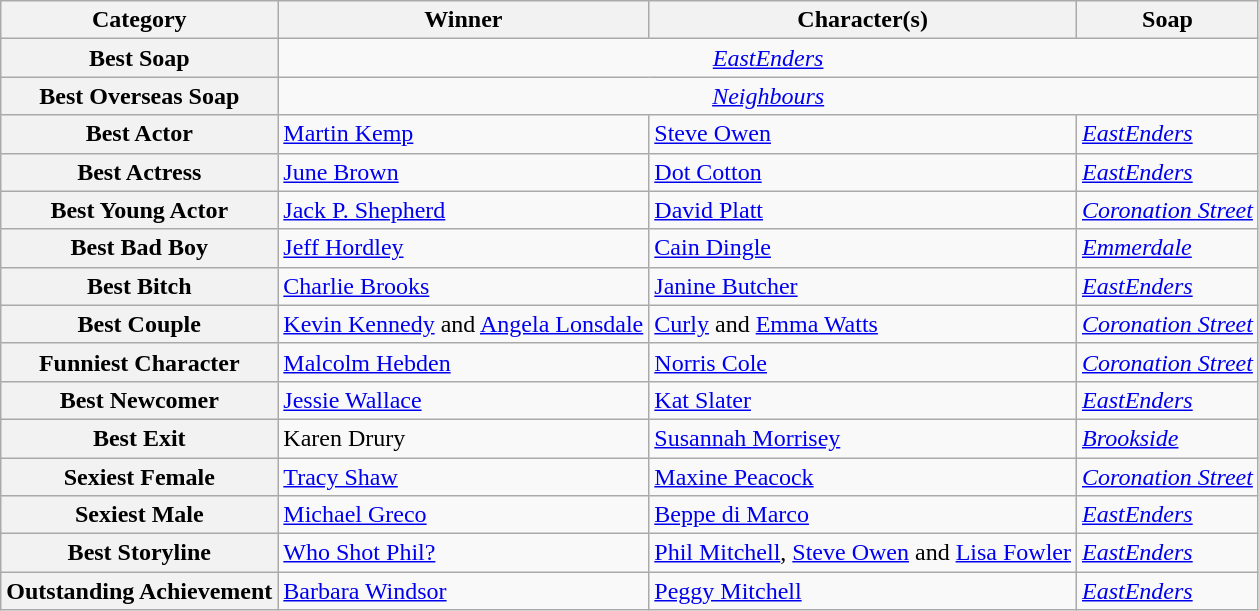<table class="wikitable" style="font-size: 100%;">
<tr>
<th>Category</th>
<th>Winner</th>
<th>Character(s)</th>
<th>Soap</th>
</tr>
<tr>
<th>Best Soap</th>
<td colspan = "3" align="center"><em><a href='#'>EastEnders</a></em></td>
</tr>
<tr>
<th>Best Overseas Soap</th>
<td colspan = "3" align="center"><em><a href='#'>Neighbours</a></em></td>
</tr>
<tr>
<th>Best Actor</th>
<td><a href='#'>Martin Kemp</a></td>
<td><a href='#'>Steve Owen</a></td>
<td><em><a href='#'>EastEnders</a></em></td>
</tr>
<tr>
<th>Best Actress</th>
<td><a href='#'>June Brown</a></td>
<td><a href='#'>Dot Cotton</a></td>
<td><em><a href='#'>EastEnders</a></em></td>
</tr>
<tr>
<th>Best Young Actor</th>
<td><a href='#'>Jack P. Shepherd</a></td>
<td><a href='#'>David Platt</a></td>
<td><em><a href='#'>Coronation Street</a></em></td>
</tr>
<tr>
<th>Best Bad Boy</th>
<td><a href='#'>Jeff Hordley</a></td>
<td><a href='#'>Cain Dingle</a></td>
<td><em><a href='#'>Emmerdale</a></em></td>
</tr>
<tr>
<th>Best Bitch</th>
<td><a href='#'>Charlie Brooks</a></td>
<td><a href='#'>Janine Butcher</a></td>
<td><em><a href='#'>EastEnders</a></em></td>
</tr>
<tr>
<th>Best Couple</th>
<td><a href='#'>Kevin Kennedy</a> and <a href='#'>Angela Lonsdale</a></td>
<td><a href='#'>Curly</a> and <a href='#'>Emma Watts</a></td>
<td><em><a href='#'>Coronation Street</a></em></td>
</tr>
<tr>
<th>Funniest Character</th>
<td><a href='#'>Malcolm Hebden</a></td>
<td><a href='#'>Norris Cole</a></td>
<td><em><a href='#'>Coronation Street</a></em></td>
</tr>
<tr>
<th>Best Newcomer</th>
<td><a href='#'>Jessie Wallace</a></td>
<td><a href='#'>Kat Slater</a></td>
<td><em><a href='#'>EastEnders</a></em></td>
</tr>
<tr>
<th>Best Exit</th>
<td>Karen Drury</td>
<td><a href='#'>Susannah Morrisey</a></td>
<td><em><a href='#'>Brookside</a></em></td>
</tr>
<tr>
<th>Sexiest Female</th>
<td><a href='#'>Tracy Shaw</a></td>
<td><a href='#'>Maxine Peacock</a></td>
<td><em><a href='#'>Coronation Street</a></em></td>
</tr>
<tr>
<th>Sexiest Male</th>
<td><a href='#'>Michael Greco</a></td>
<td><a href='#'>Beppe di Marco</a></td>
<td><em><a href='#'>EastEnders</a></em></td>
</tr>
<tr>
<th>Best Storyline</th>
<td><a href='#'>Who Shot Phil?</a></td>
<td><a href='#'>Phil Mitchell</a>, <a href='#'>Steve Owen</a> and <a href='#'>Lisa Fowler</a></td>
<td><em><a href='#'>EastEnders</a></em></td>
</tr>
<tr>
<th>Outstanding Achievement</th>
<td><a href='#'>Barbara Windsor</a></td>
<td><a href='#'>Peggy Mitchell</a></td>
<td><em><a href='#'>EastEnders</a></em></td>
</tr>
</table>
